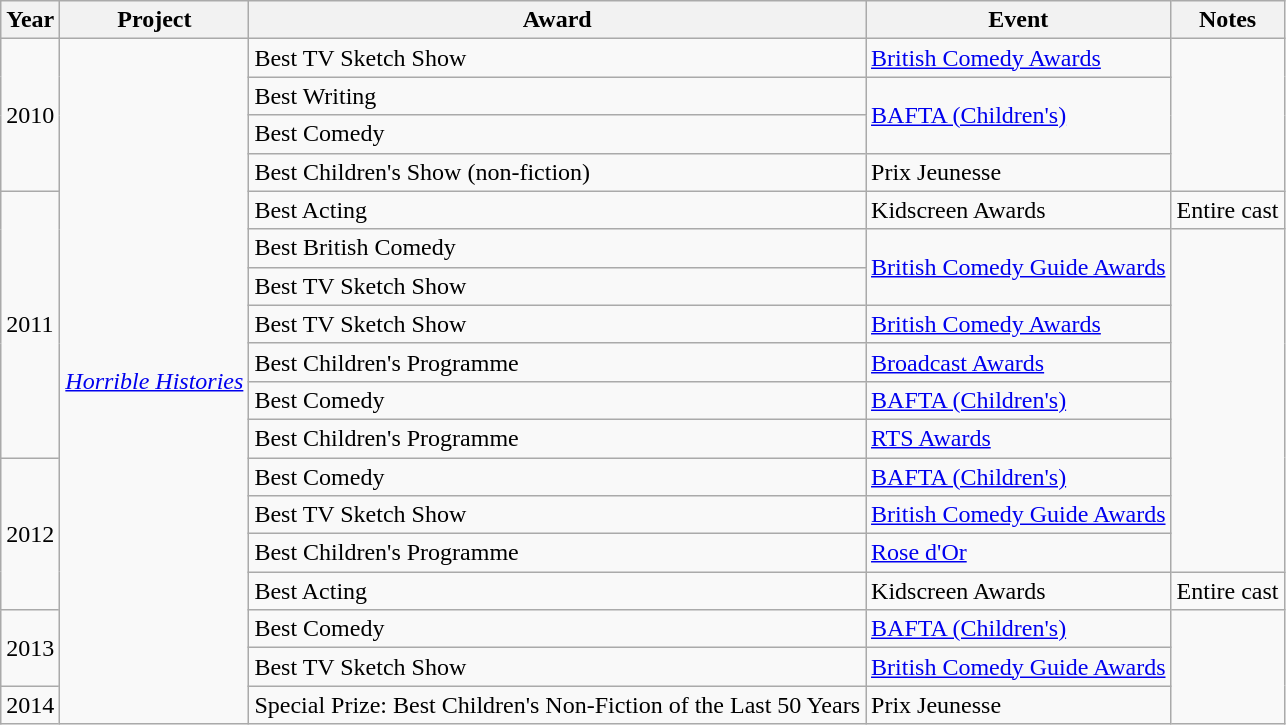<table class="wikitable">
<tr>
<th>Year</th>
<th>Project</th>
<th>Award</th>
<th>Event</th>
<th>Notes</th>
</tr>
<tr>
<td rowspan="4">2010</td>
<td rowspan="18"><a href='#'><em>Horrible Histories</em></a></td>
<td>Best TV Sketch Show</td>
<td><a href='#'>British Comedy Awards</a></td>
</tr>
<tr>
<td>Best Writing</td>
<td rowspan="2"><a href='#'>BAFTA (Children's)</a></td>
</tr>
<tr>
<td>Best Comedy</td>
</tr>
<tr>
<td>Best Children's Show (non-fiction)</td>
<td>Prix Jeunesse</td>
</tr>
<tr>
<td rowspan="7">2011</td>
<td>Best Acting</td>
<td>Kidscreen Awards</td>
<td>Entire cast</td>
</tr>
<tr>
<td>Best British Comedy</td>
<td rowspan="2"><a href='#'>British Comedy Guide Awards</a></td>
</tr>
<tr>
<td>Best TV Sketch Show</td>
</tr>
<tr>
<td>Best TV Sketch Show</td>
<td><a href='#'>British Comedy Awards</a></td>
</tr>
<tr>
<td>Best Children's Programme</td>
<td><a href='#'>Broadcast Awards</a></td>
</tr>
<tr>
<td>Best Comedy</td>
<td><a href='#'>BAFTA (Children's)</a></td>
</tr>
<tr>
<td>Best Children's Programme</td>
<td><a href='#'>RTS Awards</a></td>
</tr>
<tr>
<td rowspan="4">2012</td>
<td>Best Comedy</td>
<td><a href='#'>BAFTA (Children's)</a></td>
</tr>
<tr>
<td>Best TV Sketch Show</td>
<td><a href='#'>British Comedy Guide Awards</a></td>
</tr>
<tr>
<td>Best Children's Programme</td>
<td><a href='#'>Rose d'Or</a></td>
</tr>
<tr>
<td>Best Acting</td>
<td>Kidscreen Awards</td>
<td>Entire cast</td>
</tr>
<tr>
<td rowspan="2">2013</td>
<td>Best Comedy</td>
<td><a href='#'>BAFTA (Children's)</a></td>
</tr>
<tr>
<td>Best TV Sketch Show</td>
<td><a href='#'>British Comedy Guide Awards</a></td>
</tr>
<tr>
<td>2014</td>
<td>Special Prize: Best Children's Non-Fiction of the Last 50 Years </td>
<td>Prix Jeunesse</td>
</tr>
</table>
